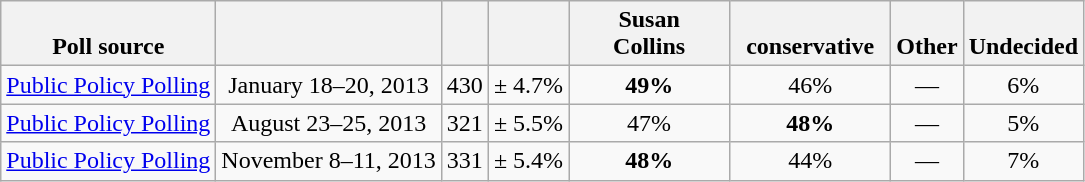<table class="wikitable" style="text-align:center">
<tr valign= bottom>
<th>Poll source</th>
<th></th>
<th></th>
<th></th>
<th style="width:100px;">Susan<br>Collins</th>
<th style="width:100px;"><br>conservative</th>
<th>Other<br></th>
<th>Undecided</th>
</tr>
<tr>
<td align=left><a href='#'>Public Policy Polling</a></td>
<td>January 18–20, 2013</td>
<td>430</td>
<td>± 4.7%</td>
<td><strong>49%</strong></td>
<td>46%</td>
<td>—</td>
<td>6%</td>
</tr>
<tr>
<td align=left><a href='#'>Public Policy Polling</a></td>
<td>August 23–25, 2013</td>
<td>321</td>
<td>± 5.5%</td>
<td>47%</td>
<td><strong>48%</strong></td>
<td>—</td>
<td>5%</td>
</tr>
<tr>
<td align=left><a href='#'>Public Policy Polling</a></td>
<td>November 8–11, 2013</td>
<td>331</td>
<td>± 5.4%</td>
<td><strong>48%</strong></td>
<td>44%</td>
<td>—</td>
<td>7%</td>
</tr>
</table>
